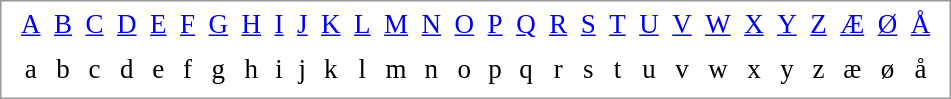<table border=0 cellpadding=4 cellspacing=1 style="padding:0 .5em .2em; border:1px solid #999; margin:1em 0;">
<tr style="font-size:large; text-align:center; ">
<td><a href='#'>A</a></td>
<td><a href='#'>B</a></td>
<td><a href='#'>C</a></td>
<td><a href='#'>D</a></td>
<td><a href='#'>E</a></td>
<td><a href='#'>F</a></td>
<td><a href='#'>G</a></td>
<td><a href='#'>H</a></td>
<td><a href='#'>I</a></td>
<td><a href='#'>J</a></td>
<td><a href='#'>K</a></td>
<td><a href='#'>L</a></td>
<td><a href='#'>M</a></td>
<td><a href='#'>N</a></td>
<td><a href='#'>O</a></td>
<td><a href='#'>P</a></td>
<td><a href='#'>Q</a></td>
<td><a href='#'>R</a></td>
<td><a href='#'>S</a></td>
<td><a href='#'>T</a></td>
<td><a href='#'>U</a></td>
<td><a href='#'>V</a></td>
<td><a href='#'>W</a></td>
<td><a href='#'>X</a></td>
<td><a href='#'>Y</a></td>
<td><a href='#'>Z</a></td>
<td><a href='#'>Æ</a></td>
<td><a href='#'>Ø</a></td>
<td><a href='#'>Å</a></td>
</tr>
<tr style="font-size:large; text-align:center; ">
<td>a</td>
<td>b</td>
<td>c</td>
<td>d</td>
<td>e</td>
<td>f</td>
<td>g</td>
<td>h</td>
<td>i</td>
<td>j</td>
<td>k</td>
<td>l</td>
<td>m</td>
<td>n</td>
<td>o</td>
<td>p</td>
<td>q</td>
<td>r</td>
<td>s</td>
<td>t</td>
<td>u</td>
<td>v</td>
<td>w</td>
<td>x</td>
<td>y</td>
<td>z</td>
<td>æ</td>
<td>ø</td>
<td>å</td>
</tr>
</table>
